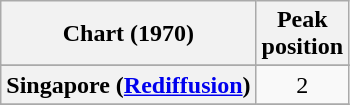<table class="wikitable sortable plainrowheaders" style="text-align:center">
<tr>
<th>Chart (1970)</th>
<th>Peak<br>position</th>
</tr>
<tr>
</tr>
<tr>
<th scope="row">Singapore (<a href='#'>Rediffusion</a>)</th>
<td>2</td>
</tr>
<tr>
</tr>
</table>
